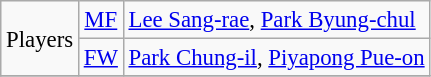<table class="wikitable" style="text-align:left; font-size:95%">
<tr>
<td rowspan="2" style="text-align: center;">Players</td>
<td style="text-align: center;"><a href='#'>MF</a></td>
<td> <a href='#'>Lee Sang-rae</a>,  <a href='#'>Park Byung-chul</a></td>
</tr>
<tr>
<td style="text-align: center;"><a href='#'>FW</a></td>
<td> <a href='#'>Park Chung-il</a>,  <a href='#'>Piyapong Pue-on</a></td>
</tr>
<tr>
</tr>
</table>
